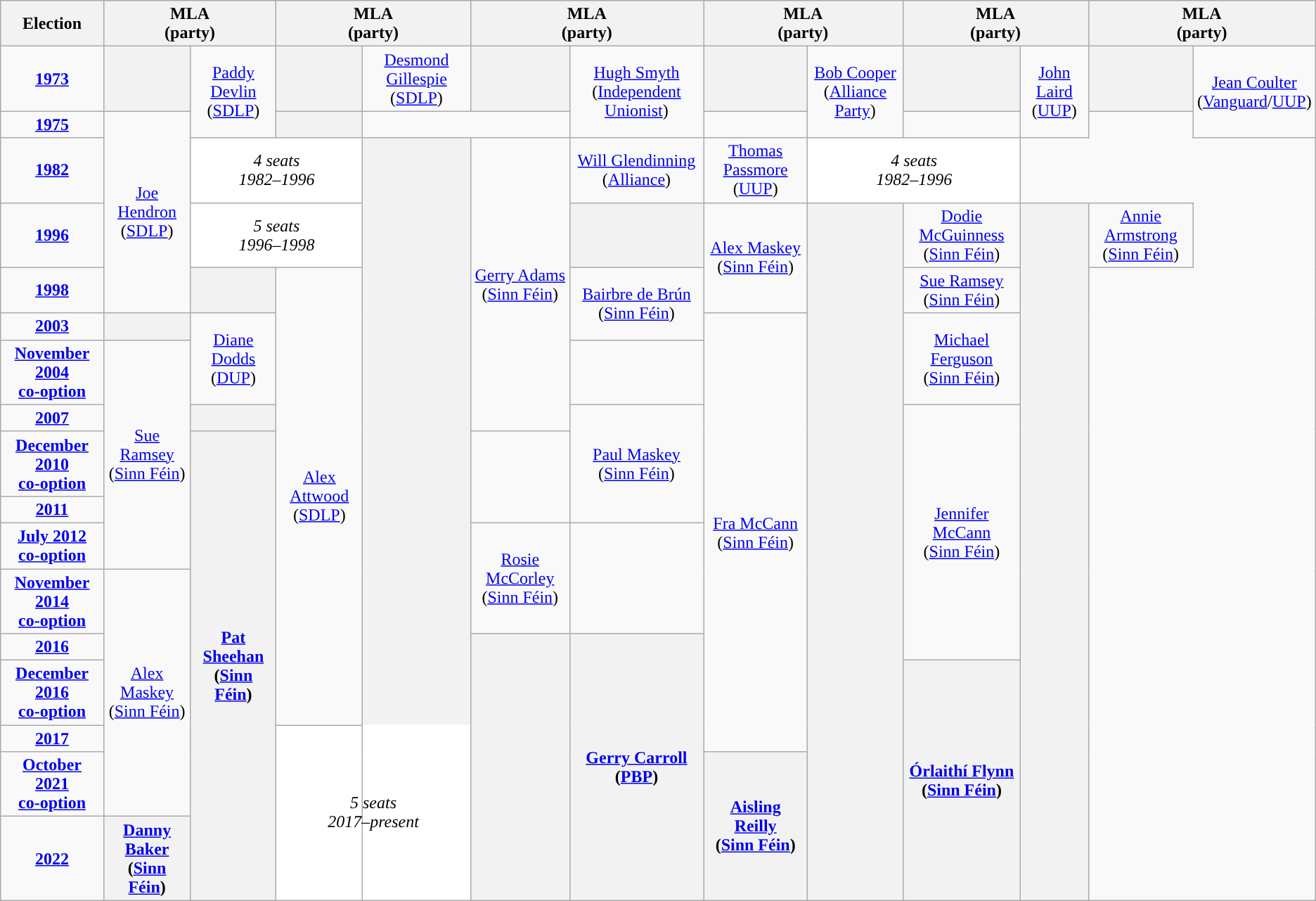<table class="wikitable" style="text-align:center">
<tr>
<th>Election</th>
<th scope="col" width="150" colspan = "2">MLA<br> (party)</th>
<th scope="col" width="150" colspan = "2">MLA<br> (party)</th>
<th scope="col" width="150" colspan = "2">MLA<br> (party)</th>
<th scope="col" width="150" colspan = "2">MLA<br> (party)</th>
<th scope="col" width="150" colspan = "2">MLA<br> (party)</th>
<th scope="col" width="150" colspan = "2">MLA<br> (party)</th>
</tr>
<tr>
<td><strong><a href='#'>1973</a></strong></td>
<th style="background-color: "></th>
<td rowspan=2><a href='#'>Paddy Devlin</a><br>(<a href='#'>SDLP</a>)</td>
<th style="background-color: "></th>
<td><a href='#'>Desmond Gillespie</a><br>(<a href='#'>SDLP</a>)</td>
<th style="background-color: "></th>
<td rowspan=2><a href='#'>Hugh Smyth</a><br>(<a href='#'>Independent Unionist</a>)</td>
<th style="background-color: "></th>
<td rowspan=2><a href='#'>Bob Cooper</a><br>(<a href='#'>Alliance Party</a>)</td>
<th style="background-color: "></th>
<td rowspan=2><a href='#'>John Laird</a><br>(<a href='#'>UUP</a>)</td>
<th style="background-color: "></th>
<td rowspan=2><a href='#'>Jean Coulter</a><br>(<a href='#'>Vanguard</a>/<a href='#'>UUP</a>)</td>
</tr>
<tr>
<td><strong><a href='#'>1975</a></strong></td>
<td rowspan=4><a href='#'>Joe Hendron</a><br>(<a href='#'>SDLP</a>)</td>
<th style="background-color: "></th>
</tr>
<tr>
<td><strong><a href='#'>1982</a></strong></td>
<td style="background-color:#FFFFFF" colspan=2><em>4 seats<br>1982–1996</em></td>
<th rowspan="15" style="background-color: "></th>
<td rowspan=6><a href='#'>Gerry Adams</a><br>(<a href='#'>Sinn Féin</a>)</td>
<td><a href='#'>Will Glendinning</a><br>(<a href='#'>Alliance</a>)</td>
<td><a href='#'>Thomas Passmore</a><br>(<a href='#'>UUP</a>)</td>
<td style="background-color:#FFFFFF" colspan=2><em>4 seats<br>1982–1996</em></td>
</tr>
<tr>
<td><strong><a href='#'>1996</a></strong></td>
<td style="background-color:#FFFFFF" colspan=2><em>5 seats<br>1996–1998</em></td>
<th style="background-color: "></th>
<td rowspan=2><a href='#'>Alex Maskey</a><br>(<a href='#'>Sinn Féin</a>)</td>
<th rowspan="14" style="background-color: "></th>
<td><a href='#'>Dodie McGuinness</a><br>(<a href='#'>Sinn Féin</a>)</td>
<th rowspan="14" style="background-color: "></th>
<td><a href='#'>Annie Armstrong</a><br>(<a href='#'>Sinn Féin</a>)</td>
</tr>
<tr>
<td><strong><a href='#'>1998</a></strong></td>
<th style="background-color: "></th>
<td rowspan=10><a href='#'>Alex Attwood</a><br>(<a href='#'>SDLP</a>)</td>
<td rowspan=2><a href='#'>Bairbre de Brún</a><br>(<a href='#'>Sinn Féin</a>)</td>
<td><a href='#'>Sue Ramsey</a><br>(<a href='#'>Sinn Féin</a>)</td>
</tr>
<tr>
<td><strong><a href='#'>2003</a></strong></td>
<th style="background-color: "></th>
<td rowspan=2><a href='#'>Diane Dodds</a><br>(<a href='#'>DUP</a>)</td>
<td rowspan="10"><a href='#'>Fra McCann</a><br>(<a href='#'>Sinn Féin</a>)</td>
<td rowspan=2><a href='#'>Michael Ferguson</a><br>(<a href='#'>Sinn Féin</a>)</td>
</tr>
<tr>
<td><strong><a href='#'>November 2004<br>co-option</a></strong></td>
<td rowspan=5><a href='#'>Sue Ramsey</a><br>(<a href='#'>Sinn Féin</a>)</td>
</tr>
<tr>
<td><strong><a href='#'>2007</a></strong></td>
<th style="background-color: "></th>
<td rowspan=3><a href='#'>Paul Maskey</a><br>(<a href='#'>Sinn Féin</a>)</td>
<td rowspan=6><a href='#'>Jennifer McCann</a><br>(<a href='#'>Sinn Féin</a>)</td>
</tr>
<tr>
<td><strong><a href='#'>December 2010<br>co-option</a></strong></td>
<th rowspan="9"><a href='#'>Pat Sheehan</a><br>(<a href='#'>Sinn Féin</a>)</th>
</tr>
<tr>
<td><strong><a href='#'>2011</a></strong></td>
</tr>
<tr>
<td><strong><a href='#'>July 2012<br>co-option</a></strong></td>
<td rowspan=2><a href='#'>Rosie McCorley</a><br>(<a href='#'>Sinn Féin</a>)</td>
</tr>
<tr>
<td><strong><a href='#'>November 2014<br>co-option</a></strong></td>
<td rowspan="5"><a href='#'>Alex Maskey</a><br>(<a href='#'>Sinn Féin</a>)</td>
</tr>
<tr>
<td><strong><a href='#'>2016</a></strong></td>
<th rowspan="5" style="background-color: "></th>
<th rowspan="5"><a href='#'>Gerry Carroll</a><br>(<a href='#'>PBP</a>)</th>
</tr>
<tr>
<td><strong><a href='#'>December 2016<br>co-option</a></strong></td>
<th rowspan="4"><a href='#'>Órlaithí Flynn</a><br>(<a href='#'>Sinn Féin</a>)</th>
</tr>
<tr>
<td><strong><a href='#'>2017</a></strong></td>
<td colspan="2" rowspan="3" style="background-color:#FFFFFF"><em>5 seats<br>2017–present</em></td>
</tr>
<tr>
<td><strong><a href='#'>October 2021<br>co-option</a></strong></td>
<th rowspan="2"><a href='#'>Aisling Reilly</a><br>(<a href='#'>Sinn Féin</a>)</th>
</tr>
<tr>
<td><strong><a href='#'>2022</a></strong></td>
<th><a href='#'>Danny Baker</a><br>(<a href='#'>Sinn Féin</a>)</th>
</tr>
</table>
